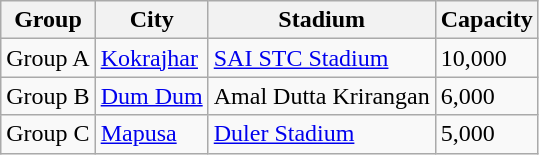<table class="wikitable sortable">
<tr>
<th>Group</th>
<th>City</th>
<th>Stadium</th>
<th>Capacity</th>
</tr>
<tr>
<td>Group A</td>
<td><a href='#'>Kokrajhar</a></td>
<td><a href='#'>SAI STC Stadium</a></td>
<td>10,000</td>
</tr>
<tr>
<td>Group B</td>
<td><a href='#'>Dum Dum</a></td>
<td>Amal Dutta Krirangan</td>
<td>6,000</td>
</tr>
<tr>
<td>Group C</td>
<td><a href='#'>Mapusa</a></td>
<td><a href='#'>Duler Stadium</a></td>
<td>5,000</td>
</tr>
</table>
